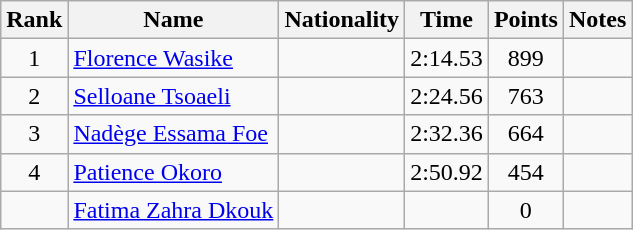<table class="wikitable sortable" style="text-align:center">
<tr>
<th>Rank</th>
<th>Name</th>
<th>Nationality</th>
<th>Time</th>
<th>Points</th>
<th>Notes</th>
</tr>
<tr>
<td>1</td>
<td align="left"><a href='#'>Florence Wasike</a></td>
<td align=left></td>
<td>2:14.53</td>
<td>899</td>
<td></td>
</tr>
<tr>
<td>2</td>
<td align="left"><a href='#'>Selloane Tsoaeli</a></td>
<td align=left></td>
<td>2:24.56</td>
<td>763</td>
<td></td>
</tr>
<tr>
<td>3</td>
<td align="left"><a href='#'>Nadège Essama Foe</a></td>
<td align=left></td>
<td>2:32.36</td>
<td>664</td>
<td></td>
</tr>
<tr>
<td>4</td>
<td align="left"><a href='#'>Patience Okoro</a></td>
<td align=left></td>
<td>2:50.92</td>
<td>454</td>
<td></td>
</tr>
<tr>
<td></td>
<td align="left"><a href='#'>Fatima Zahra Dkouk</a></td>
<td align=left></td>
<td></td>
<td>0</td>
<td></td>
</tr>
</table>
